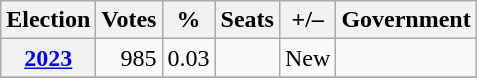<table class=wikitable style="text-align: right;">
<tr>
<th>Election</th>
<th>Votes</th>
<th>%</th>
<th>Seats</th>
<th>+/–</th>
<th>Government</th>
</tr>
<tr>
<th><a href='#'>2023</a></th>
<td>985</td>
<td>0.03</td>
<td></td>
<td>New</td>
<td></td>
</tr>
<tr>
</tr>
</table>
